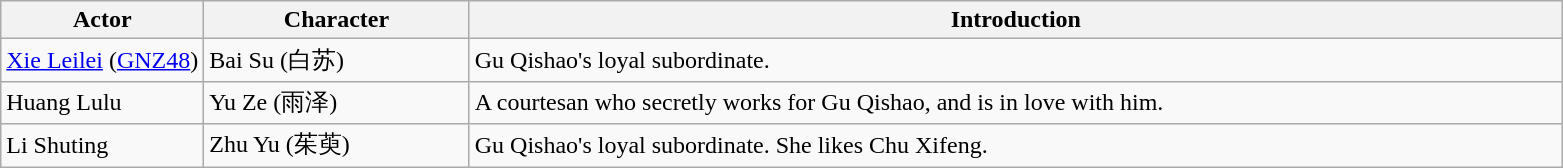<table class="wikitable">
<tr>
<th style="width:13%">Actor</th>
<th style="width:17%">Character</th>
<th>Introduction</th>
</tr>
<tr>
<td><a href='#'>Xie Leilei</a> (<a href='#'>GNZ48</a>)</td>
<td>Bai Su (白苏)</td>
<td>Gu Qishao's loyal subordinate.</td>
</tr>
<tr>
<td>Huang Lulu</td>
<td>Yu Ze (雨泽)</td>
<td>A courtesan who secretly works for Gu Qishao, and is in love with him.</td>
</tr>
<tr>
<td>Li Shuting</td>
<td>Zhu Yu (茱萸)</td>
<td>Gu Qishao's loyal subordinate. She likes Chu Xifeng.</td>
</tr>
</table>
